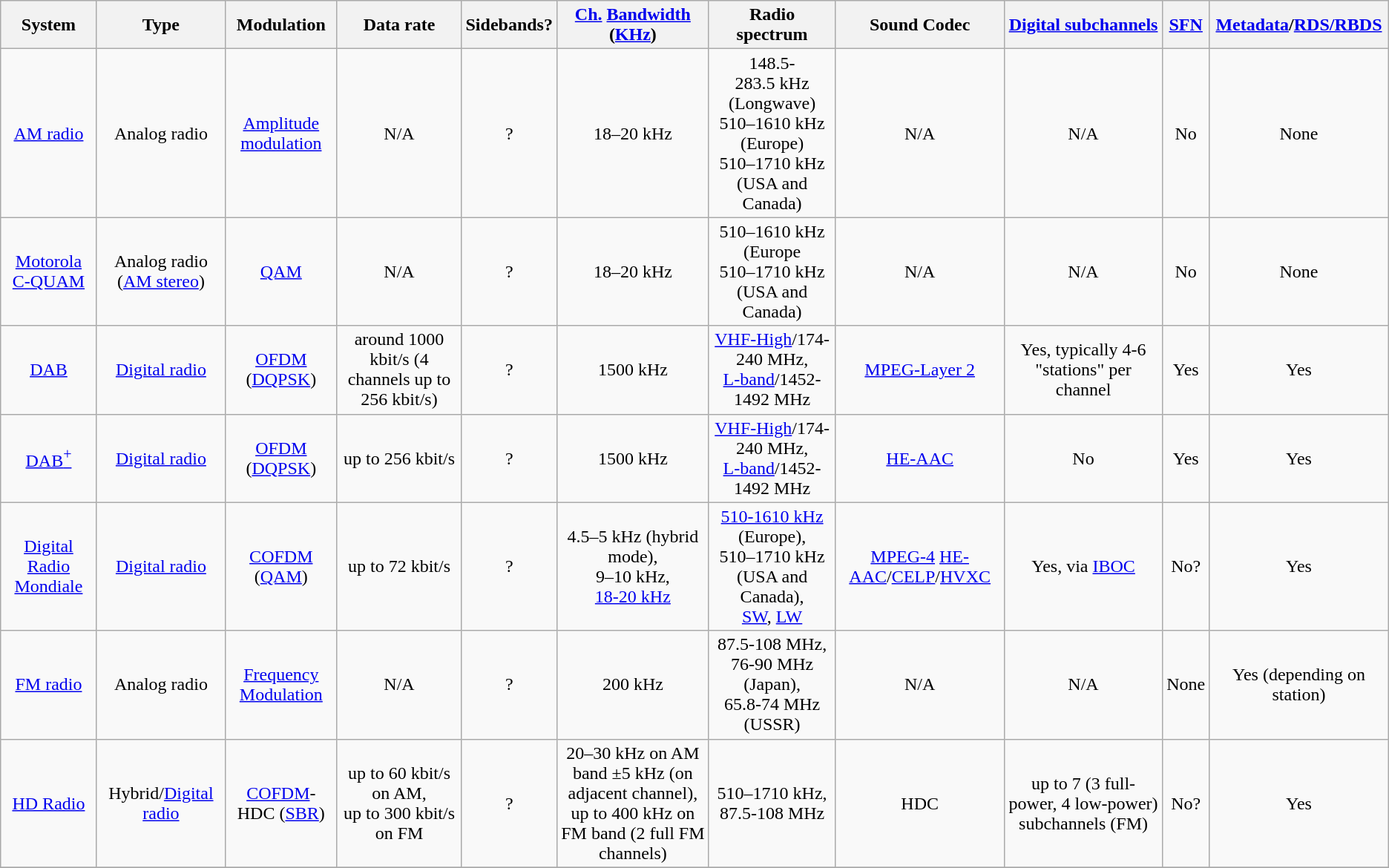<table class="wikitable sortable" | border="1">
<tr ---- style="background-color: rgb (170, 160, 150);">
<th>System</th>
<th>Type</th>
<th>Modulation</th>
<th>Data rate</th>
<th>Sidebands?</th>
<th><a href='#'>Ch.</a> <a href='#'>Bandwidth</a> (<a href='#'>KHz</a>)</th>
<th>Radio spectrum</th>
<th>Sound Codec</th>
<th><a href='#'>Digital subchannels</a></th>
<th><a href='#'>SFN</a></th>
<th><a href='#'>Metadata</a>/<a href='#'>RDS/RBDS</a></th>
</tr>
<tr ---- align="center">
<td align="center"><a href='#'>AM radio</a></td>
<td>Analog radio</td>
<td><a href='#'>Amplitude modulation</a></td>
<td>N/A</td>
<td>?</td>
<td>18–20 kHz</td>
<td>148.5-283.5 kHz (Longwave)<br>510–1610 kHz (Europe)<br>510–1710 kHz (USA and Canada)</td>
<td>N/A</td>
<td>N/A</td>
<td>No</td>
<td>None</td>
</tr>
<tr ---- align="center">
<td align="center"><a href='#'>Motorola</a> <a href='#'>C-QUAM</a></td>
<td>Analog radio (<a href='#'>AM stereo</a>)</td>
<td><a href='#'>QAM</a></td>
<td>N/A</td>
<td>?</td>
<td>18–20 kHz</td>
<td>510–1610 kHz (Europe <br>510–1710 kHz (USA and Canada)</td>
<td>N/A</td>
<td>N/A</td>
<td>No</td>
<td>None</td>
</tr>
<tr ---- align="center">
<td align="center"><a href='#'>DAB</a></td>
<td><a href='#'>Digital radio</a></td>
<td><a href='#'>OFDM</a> (<a href='#'>DQPSK</a>)</td>
<td>around 1000 kbit/s (4 channels up to 256 kbit/s)</td>
<td>?</td>
<td>1500 kHz</td>
<td><a href='#'>VHF-High</a>/174-240 MHz,<br><a href='#'>L-band</a>/1452-1492 MHz</td>
<td><a href='#'>MPEG-Layer 2</a></td>
<td>Yes, typically 4-6 "stations" per channel</td>
<td>Yes</td>
<td>Yes</td>
</tr>
<tr ---- align="center">
<td align="center"><a href='#'>DAB<sup>+</sup></a></td>
<td><a href='#'>Digital radio</a></td>
<td><a href='#'>OFDM</a> (<a href='#'>DQPSK</a>)</td>
<td>up to 256 kbit/s</td>
<td>?</td>
<td>1500 kHz</td>
<td><a href='#'>VHF-High</a>/174-240 MHz,<br><a href='#'>L-band</a>/1452-1492 MHz</td>
<td><a href='#'>HE-AAC</a></td>
<td>No</td>
<td>Yes</td>
<td>Yes</td>
</tr>
<tr ---- align="center">
<td align="center"><a href='#'>Digital Radio Mondiale</a></td>
<td><a href='#'>Digital radio</a></td>
<td><a href='#'>COFDM</a> (<a href='#'>QAM</a>)</td>
<td>up to 72 kbit/s</td>
<td>?</td>
<td>4.5–5 kHz (hybrid mode),<br>9–10 kHz,<br><a href='#'>18-20 kHz</a></td>
<td><a href='#'>510-1610 kHz</a> (Europe),<br>510–1710 kHz (USA and Canada),<br><a href='#'>SW</a>, <a href='#'>LW</a></td>
<td><a href='#'>MPEG-4</a> <a href='#'>HE-AAC</a>/<a href='#'>CELP</a>/<a href='#'>HVXC</a></td>
<td>Yes, via <a href='#'>IBOC</a></td>
<td>No?</td>
<td>Yes</td>
</tr>
<tr ---- align="center">
<td align="center"><a href='#'>FM radio</a></td>
<td>Analog radio</td>
<td><a href='#'>Frequency Modulation</a></td>
<td>N/A</td>
<td>?</td>
<td>200 kHz</td>
<td>87.5-108 MHz,<br>76-90 MHz (Japan),<br>65.8-74 MHz (USSR)</td>
<td>N/A</td>
<td>N/A</td>
<td>None</td>
<td>Yes (depending on station)</td>
</tr>
<tr ---- align="center">
<td align="center"><a href='#'>HD Radio</a></td>
<td>Hybrid/<a href='#'>Digital radio</a></td>
<td><a href='#'>COFDM</a>-HDC (<a href='#'>SBR</a>)</td>
<td>up to 60 kbit/s on AM,<br>up to 300 kbit/s on FM</td>
<td>?</td>
<td>20–30 kHz on AM band ±5 kHz (on adjacent channel),<br>up to 400 kHz on FM band (2 full FM channels)</td>
<td>510–1710 kHz, <br>87.5-108 MHz</td>
<td>HDC</td>
<td>up to 7 (3 full-power, 4 low-power) subchannels (FM)</td>
<td>No?</td>
<td>Yes</td>
</tr>
<tr ---- align="center">
</tr>
</table>
